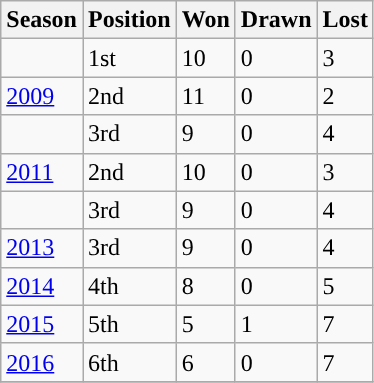<table class="wikitable collapsible">
<tr>
<th>Season</th>
<th>Position</th>
<th>Won</th>
<th>Drawn</th>
<th>Lost</th>
</tr>
<tr style="background-color:#">
<td></td>
<td>1st</td>
<td>10</td>
<td>0</td>
<td>3</td>
</tr>
<tr>
<td><a href='#'>2009</a></td>
<td>2nd</td>
<td>11</td>
<td>0</td>
<td>2</td>
</tr>
<tr style="background-color:#">
<td></td>
<td>3rd</td>
<td>9</td>
<td>0</td>
<td>4</td>
</tr>
<tr>
<td><a href='#'>2011</a></td>
<td>2nd</td>
<td>10</td>
<td>0</td>
<td>3</td>
</tr>
<tr style="background-color:#">
<td></td>
<td>3rd</td>
<td>9</td>
<td>0</td>
<td>4</td>
</tr>
<tr>
<td><a href='#'>2013</a></td>
<td>3rd</td>
<td>9</td>
<td>0</td>
<td>4</td>
</tr>
<tr>
<td><a href='#'>2014</a></td>
<td>4th</td>
<td>8</td>
<td>0</td>
<td>5</td>
</tr>
<tr>
<td><a href='#'>2015</a></td>
<td>5th</td>
<td>5</td>
<td>1</td>
<td>7</td>
</tr>
<tr>
<td><a href='#'>2016</a></td>
<td>6th</td>
<td>6</td>
<td>0</td>
<td>7</td>
</tr>
<tr>
</tr>
</table>
